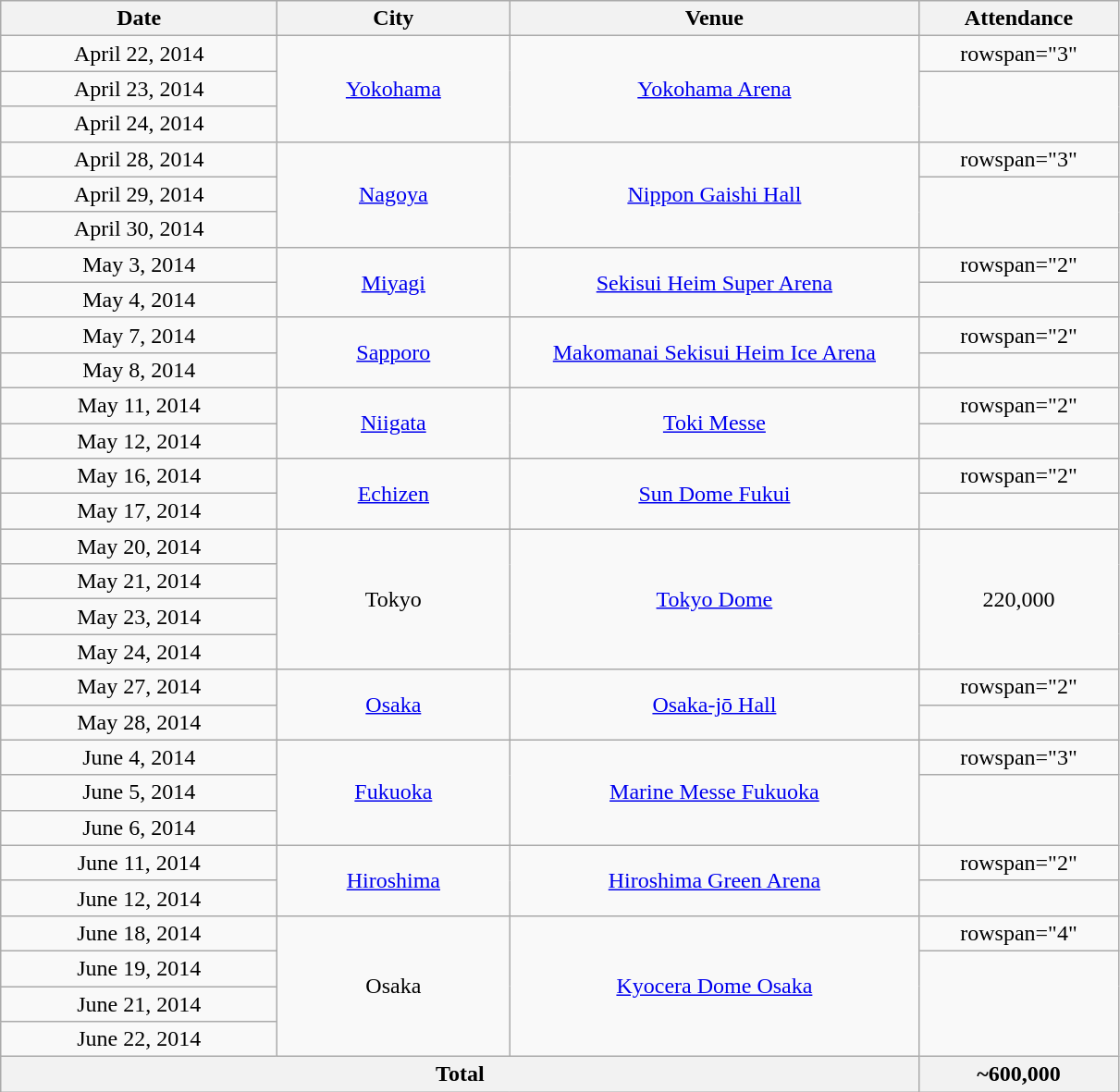<table class="wikitable" style="text-align:center;">
<tr>
<th scope="col" style="width:12em;">Date</th>
<th scope="col" style="width:10em;">City</th>
<th scope="col" style="width:18em;">Venue</th>
<th scope="col" style="width:8.5em;">Attendance</th>
</tr>
<tr>
<td>April 22, 2014</td>
<td rowspan="3"><a href='#'>Yokohama</a></td>
<td rowspan="3"><a href='#'>Yokohama Arena</a></td>
<td>rowspan="3" </td>
</tr>
<tr>
<td>April 23, 2014</td>
</tr>
<tr>
<td>April 24, 2014</td>
</tr>
<tr>
<td>April 28, 2014</td>
<td rowspan="3"><a href='#'>Nagoya</a></td>
<td rowspan="3"><a href='#'>Nippon Gaishi Hall</a></td>
<td>rowspan="3" </td>
</tr>
<tr>
<td>April 29, 2014</td>
</tr>
<tr>
<td>April 30, 2014</td>
</tr>
<tr>
<td>May 3, 2014</td>
<td rowspan="2"><a href='#'>Miyagi</a></td>
<td rowspan="2"><a href='#'>Sekisui Heim Super Arena</a></td>
<td>rowspan="2" </td>
</tr>
<tr>
<td>May 4, 2014</td>
</tr>
<tr>
<td>May 7, 2014</td>
<td rowspan="2"><a href='#'>Sapporo</a></td>
<td rowspan="2"><a href='#'>Makomanai Sekisui Heim Ice Arena</a></td>
<td>rowspan="2" </td>
</tr>
<tr>
<td>May 8, 2014</td>
</tr>
<tr>
<td>May 11, 2014</td>
<td rowspan="2"><a href='#'>Niigata</a></td>
<td rowspan="2"><a href='#'>Toki Messe</a></td>
<td>rowspan="2" </td>
</tr>
<tr>
<td>May 12, 2014</td>
</tr>
<tr>
<td>May 16, 2014</td>
<td rowspan="2"><a href='#'>Echizen</a></td>
<td rowspan="2"><a href='#'>Sun Dome Fukui</a></td>
<td>rowspan="2" </td>
</tr>
<tr>
<td>May 17, 2014</td>
</tr>
<tr>
<td>May 20, 2014</td>
<td rowspan="4">Tokyo</td>
<td rowspan="4"><a href='#'>Tokyo Dome</a></td>
<td rowspan="4">220,000</td>
</tr>
<tr>
<td>May 21, 2014</td>
</tr>
<tr>
<td>May 23, 2014</td>
</tr>
<tr>
<td>May 24, 2014</td>
</tr>
<tr>
<td>May 27, 2014</td>
<td rowspan="2"><a href='#'>Osaka</a></td>
<td rowspan="2"><a href='#'>Osaka-jō Hall</a></td>
<td>rowspan="2" </td>
</tr>
<tr>
<td>May 28, 2014</td>
</tr>
<tr>
<td>June 4, 2014</td>
<td rowspan="3"><a href='#'>Fukuoka</a></td>
<td rowspan="3"><a href='#'>Marine Messe Fukuoka</a></td>
<td>rowspan="3" </td>
</tr>
<tr>
<td>June 5, 2014</td>
</tr>
<tr>
<td>June 6, 2014</td>
</tr>
<tr>
<td>June 11, 2014</td>
<td rowspan="2"><a href='#'>Hiroshima</a></td>
<td rowspan="2"><a href='#'>Hiroshima Green Arena</a></td>
<td>rowspan="2" </td>
</tr>
<tr>
<td>June 12, 2014</td>
</tr>
<tr>
<td>June 18, 2014</td>
<td rowspan="4">Osaka</td>
<td rowspan="4"><a href='#'>Kyocera Dome Osaka</a></td>
<td>rowspan="4" </td>
</tr>
<tr>
<td>June 19, 2014</td>
</tr>
<tr>
<td>June 21, 2014</td>
</tr>
<tr>
<td>June 22, 2014</td>
</tr>
<tr>
<th colspan="3">Total</th>
<th>~600,000</th>
</tr>
</table>
